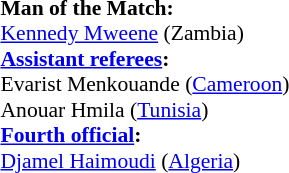<table width=50% style="font-size: 90%">
<tr>
<td><br><strong>Man of the Match:</strong>
<br><a href='#'>Kennedy Mweene</a> (Zambia)<br><strong><a href='#'>Assistant referees</a>:</strong>
<br>Evarist Menkouande (<a href='#'>Cameroon</a>)
<br>Anouar Hmila (<a href='#'>Tunisia</a>)
<br><strong><a href='#'>Fourth official</a>:</strong>
<br><a href='#'>Djamel Haimoudi</a> (<a href='#'>Algeria</a>)</td>
</tr>
</table>
